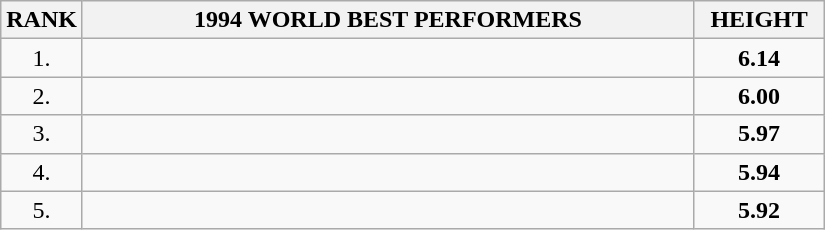<table class=wikitable>
<tr>
<th>RANK</th>
<th align="center" style="width: 25em">1994 WORLD BEST PERFORMERS</th>
<th align="center" style="width: 5em">HEIGHT</th>
</tr>
<tr>
<td align="center">1.</td>
<td></td>
<td align="center"><strong>6.14</strong></td>
</tr>
<tr>
<td align="center">2.</td>
<td></td>
<td align="center"><strong>6.00</strong></td>
</tr>
<tr>
<td align="center">3.</td>
<td></td>
<td align="center"><strong>5.97</strong></td>
</tr>
<tr>
<td align="center">4.</td>
<td></td>
<td align="center"><strong>5.94</strong></td>
</tr>
<tr>
<td align="center">5.</td>
<td></td>
<td align="center"><strong>5.92</strong></td>
</tr>
</table>
